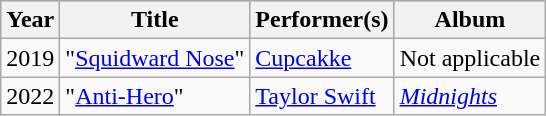<table class="wikitable">
<tr style="background:#b0c4de; text-align:center;">
<th>Year</th>
<th>Title</th>
<th>Performer(s)</th>
<th>Album</th>
</tr>
<tr>
<td>2019</td>
<td>"<a href='#'>Squidward Nose</a>"</td>
<td><a href='#'>Cupcakke</a></td>
<td>Not applicable</td>
</tr>
<tr>
<td>2022</td>
<td>"<a href='#'>Anti-Hero</a>"</td>
<td><a href='#'>Taylor Swift</a></td>
<td><em><a href='#'>Midnights</a></em></td>
</tr>
</table>
